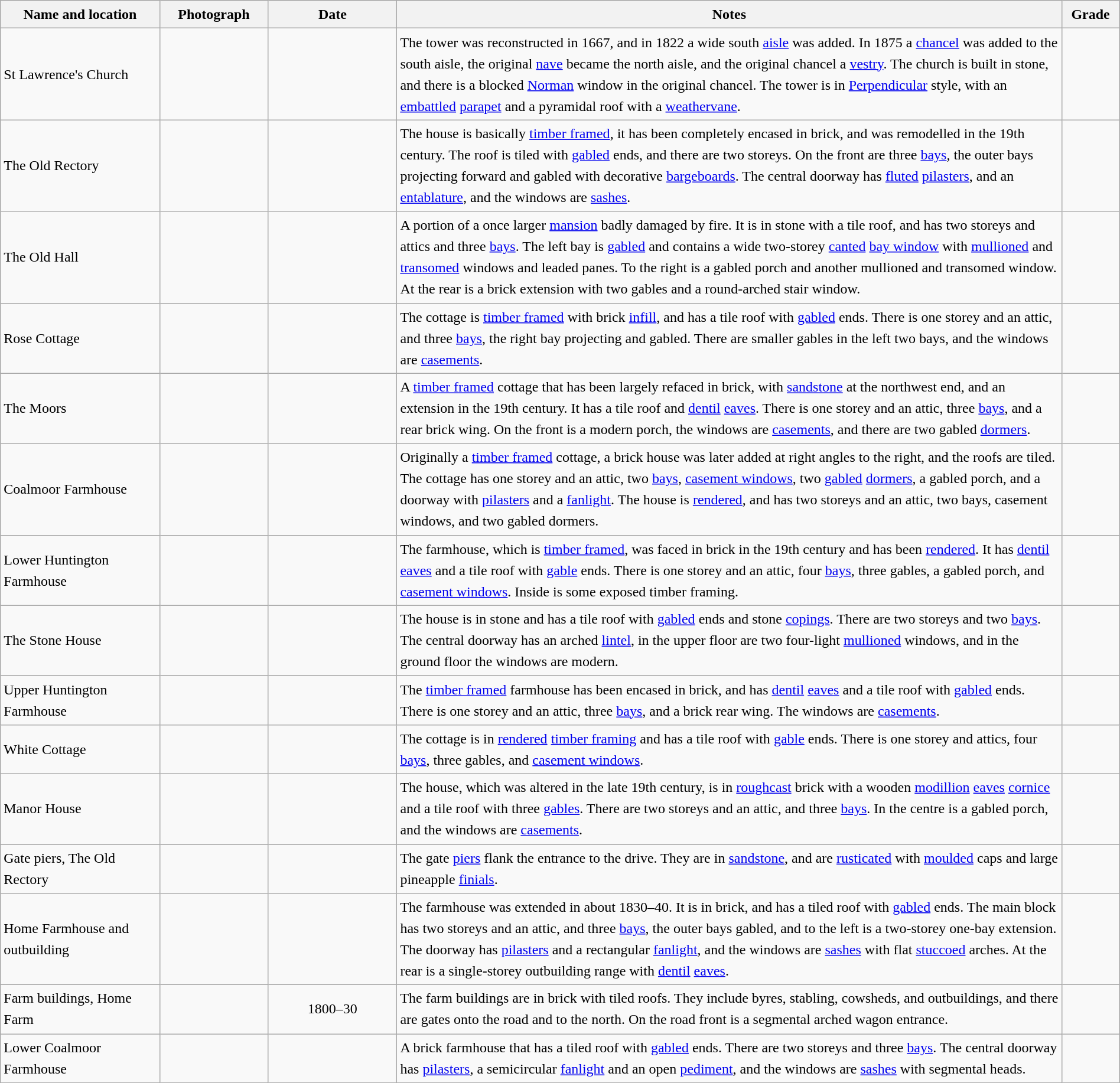<table class="wikitable sortable plainrowheaders" style="width:100%; border:0; text-align:left; line-height:150%;">
<tr>
<th scope="col"  style="width:150px">Name and location</th>
<th scope="col"  style="width:100px" class="unsortable">Photograph</th>
<th scope="col"  style="width:120px">Date</th>
<th scope="col"  style="width:650px" class="unsortable">Notes</th>
<th scope="col"  style="width:50px">Grade</th>
</tr>
<tr>
<td>St Lawrence's Church<br><small></small></td>
<td></td>
<td align="center"></td>
<td>The tower was reconstructed in 1667, and in 1822 a wide south <a href='#'>aisle</a> was added.  In 1875 a <a href='#'>chancel</a> was added to the south aisle, the original <a href='#'>nave</a> became the north aisle, and the original chancel a <a href='#'>vestry</a>.  The church is built in stone, and there is a blocked <a href='#'>Norman</a> window in the original chancel.  The tower is in <a href='#'>Perpendicular</a> style, with an <a href='#'>embattled</a> <a href='#'>parapet</a> and a pyramidal roof with a <a href='#'>weathervane</a>.</td>
<td align="center" ></td>
</tr>
<tr>
<td>The Old Rectory<br><small></small></td>
<td></td>
<td align="center"></td>
<td>The house is basically <a href='#'>timber framed</a>, it has been completely encased in brick, and was remodelled in the 19th century.  The roof is tiled with <a href='#'>gabled</a> ends, and there are two storeys.  On the front are three <a href='#'>bays</a>, the outer bays projecting forward and gabled with decorative <a href='#'>bargeboards</a>.  The central doorway has <a href='#'>fluted</a> <a href='#'>pilasters</a>, and an <a href='#'>entablature</a>, and the windows are <a href='#'>sashes</a>.</td>
<td align="center" ></td>
</tr>
<tr>
<td>The Old Hall<br><small></small></td>
<td></td>
<td align="center"></td>
<td>A portion of a once larger <a href='#'>mansion</a> badly damaged by fire.  It is in stone with a tile roof, and has two storeys and attics and three <a href='#'>bays</a>.  The left bay is <a href='#'>gabled</a> and contains a wide two-storey <a href='#'>canted</a> <a href='#'>bay window</a> with <a href='#'>mullioned</a> and <a href='#'>transomed</a> windows and leaded panes.  To the right is a gabled porch and another mullioned and transomed window.  At the rear is a brick extension with two gables and a round-arched stair window.</td>
<td align="center" ></td>
</tr>
<tr>
<td>Rose Cottage<br><small></small></td>
<td></td>
<td align="center"></td>
<td>The cottage is <a href='#'>timber framed</a> with brick <a href='#'>infill</a>, and has a tile roof with <a href='#'>gabled</a> ends.  There is one storey and an attic, and three <a href='#'>bays</a>, the right bay projecting and gabled.  There are smaller gables in the left two bays, and the windows are <a href='#'>casements</a>.</td>
<td align="center" ></td>
</tr>
<tr>
<td>The Moors<br><small></small></td>
<td></td>
<td align="center"></td>
<td>A <a href='#'>timber framed</a> cottage that has been largely refaced in brick, with <a href='#'>sandstone</a> at the northwest end, and an extension in the 19th century.  It has a tile roof and <a href='#'>dentil</a> <a href='#'>eaves</a>.  There is one storey and an attic, three <a href='#'>bays</a>, and a rear brick wing.  On the front is a modern porch, the windows are <a href='#'>casements</a>, and there are two gabled <a href='#'>dormers</a>.</td>
<td align="center" ></td>
</tr>
<tr>
<td>Coalmoor Farmhouse<br><small></small></td>
<td></td>
<td align="center"></td>
<td>Originally a <a href='#'>timber framed</a> cottage, a brick house was later added at right angles to the right, and the roofs are tiled.  The cottage has one storey and an attic, two <a href='#'>bays</a>, <a href='#'>casement windows</a>, two <a href='#'>gabled</a> <a href='#'>dormers</a>, a gabled porch, and a doorway with <a href='#'>pilasters</a> and a <a href='#'>fanlight</a>.  The house is <a href='#'>rendered</a>, and has two storeys and an attic, two bays, casement windows, and two gabled dormers.</td>
<td align="center" ></td>
</tr>
<tr>
<td>Lower Huntington Farmhouse<br><small></small></td>
<td></td>
<td align="center"></td>
<td>The farmhouse, which is <a href='#'>timber framed</a>, was faced in brick in the 19th century and has been <a href='#'>rendered</a>.  It has <a href='#'>dentil</a> <a href='#'>eaves</a> and a tile roof with <a href='#'>gable</a> ends.  There is one storey and an attic, four <a href='#'>bays</a>, three gables, a gabled porch, and <a href='#'>casement windows</a>.  Inside is some exposed timber framing.</td>
<td align="center" ></td>
</tr>
<tr>
<td>The Stone House<br><small></small></td>
<td></td>
<td align="center"></td>
<td>The house is in stone and has a tile roof with <a href='#'>gabled</a> ends and stone <a href='#'>copings</a>.  There are two storeys and two <a href='#'>bays</a>.  The central doorway has an arched <a href='#'>lintel</a>, in the upper floor are two four-light <a href='#'>mullioned</a> windows, and in the ground floor the windows are modern.</td>
<td align="center" ></td>
</tr>
<tr>
<td>Upper Huntington Farmhouse<br><small></small></td>
<td></td>
<td align="center"></td>
<td>The <a href='#'>timber framed</a> farmhouse has been encased in brick, and has <a href='#'>dentil</a> <a href='#'>eaves</a> and a tile roof with <a href='#'>gabled</a> ends.  There is one storey and an attic, three <a href='#'>bays</a>, and a brick rear wing.  The windows are <a href='#'>casements</a>.</td>
<td align="center" ></td>
</tr>
<tr>
<td>White Cottage<br><small></small></td>
<td></td>
<td align="center"></td>
<td>The cottage is in <a href='#'>rendered</a> <a href='#'>timber framing</a> and has a tile roof with <a href='#'>gable</a> ends.  There is one storey and attics, four <a href='#'>bays</a>, three gables, and <a href='#'>casement windows</a>.</td>
<td align="center" ></td>
</tr>
<tr>
<td>Manor House<br><small></small></td>
<td></td>
<td align="center"></td>
<td>The house, which was altered in the late 19th century, is in <a href='#'>roughcast</a> brick with a wooden <a href='#'>modillion</a> <a href='#'>eaves</a> <a href='#'>cornice</a> and a tile roof with three <a href='#'>gables</a>.  There are two storeys and an attic, and three <a href='#'>bays</a>.  In the centre is a gabled porch, and the windows are <a href='#'>casements</a>.</td>
<td align="center" ></td>
</tr>
<tr>
<td>Gate piers, The Old Rectory<br><small></small></td>
<td></td>
<td align="center"></td>
<td>The gate <a href='#'>piers</a> flank the entrance to the drive.  They are in <a href='#'>sandstone</a>, and are <a href='#'>rusticated</a> with <a href='#'>moulded</a> caps and large pineapple <a href='#'>finials</a>.</td>
<td align="center" ></td>
</tr>
<tr>
<td>Home Farmhouse and outbuilding<br><small></small></td>
<td></td>
<td align="center"></td>
<td>The farmhouse was extended in about 1830–40.  It is in brick, and has a tiled roof with <a href='#'>gabled</a> ends.  The main block has two storeys and an attic, and three <a href='#'>bays</a>, the outer bays gabled, and to the left is a two-storey one-bay extension.  The doorway has <a href='#'>pilasters</a> and a rectangular <a href='#'>fanlight</a>, and the windows are <a href='#'>sashes</a> with flat <a href='#'>stuccoed</a> arches.  At the rear is a single-storey outbuilding range with <a href='#'>dentil</a> <a href='#'>eaves</a>.</td>
<td align="center" ></td>
</tr>
<tr>
<td>Farm buildings, Home Farm<br><small></small></td>
<td></td>
<td align="center">1800–30</td>
<td>The farm buildings are in brick with tiled roofs.  They include byres, stabling, cowsheds, and outbuildings, and there are gates onto the road and to the north.  On the road front is a segmental arched wagon entrance.</td>
<td align="center" ></td>
</tr>
<tr>
<td>Lower Coalmoor Farmhouse<br><small></small></td>
<td></td>
<td align="center"></td>
<td>A brick farmhouse that has a tiled roof with <a href='#'>gabled</a> ends.  There are two storeys and three <a href='#'>bays</a>.  The central doorway has <a href='#'>pilasters</a>, a semicircular <a href='#'>fanlight</a> and an open <a href='#'>pediment</a>, and the windows are <a href='#'>sashes</a> with segmental heads.</td>
<td align="center" ></td>
</tr>
<tr>
</tr>
</table>
